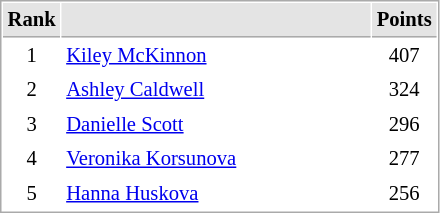<table cellspacing="1" cellpadding="3" style="border:1px solid #aaa; font-size:86%;">
<tr style="background:#e4e4e4;">
<th style="border-bottom:1px solid #aaa; width:10px;">Rank</th>
<th style="border-bottom:1px solid #aaa; width:200px;"></th>
<th style="border-bottom:1px solid #aaa; width:20px;">Points</th>
</tr>
<tr>
<td align=center>1</td>
<td> <a href='#'>Kiley McKinnon</a></td>
<td align=center>407</td>
</tr>
<tr>
<td align=center>2</td>
<td> <a href='#'>Ashley Caldwell</a></td>
<td align=center>324</td>
</tr>
<tr>
<td align=center>3</td>
<td> <a href='#'>Danielle Scott</a></td>
<td align=center>296</td>
</tr>
<tr>
<td align=center>4</td>
<td> <a href='#'>Veronika Korsunova</a></td>
<td align=center>277</td>
</tr>
<tr>
<td align=center>5</td>
<td> <a href='#'>Hanna Huskova</a></td>
<td align=center>256</td>
</tr>
</table>
